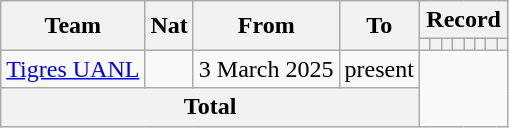<table class="wikitable" tyle="text-align: center">
<tr>
<th rowspan="2">Team</th>
<th rowspan="2">Nat</th>
<th rowspan="2">From</th>
<th rowspan="2">To</th>
<th colspan="8">Record</th>
</tr>
<tr>
<th></th>
<th></th>
<th></th>
<th></th>
<th></th>
<th></th>
<th></th>
<th></th>
</tr>
<tr>
<td align=center><a href='#'>Tigres UANL</a></td>
<td></td>
<td align=center>3 March 2025</td>
<td align=center>present<br></td>
</tr>
<tr>
<th colspan="4">Total<br></th>
</tr>
</table>
